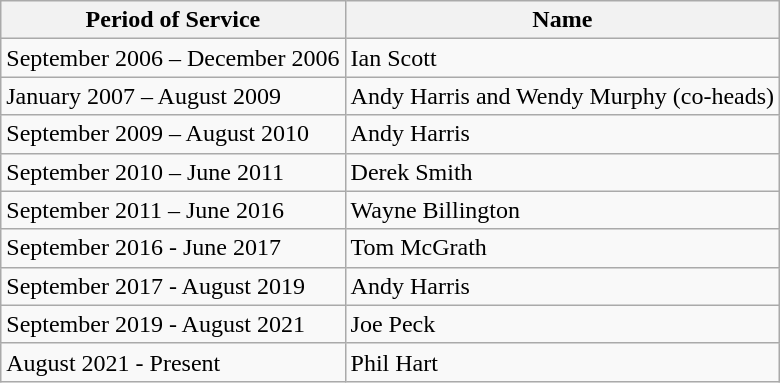<table class="wikitable">
<tr>
<th>Period of Service</th>
<th>Name</th>
</tr>
<tr>
<td>September 2006 – December 2006</td>
<td>Ian Scott</td>
</tr>
<tr>
<td>January 2007 – August 2009</td>
<td>Andy Harris and Wendy Murphy (co-heads)</td>
</tr>
<tr>
<td>September 2009 – August 2010</td>
<td>Andy Harris</td>
</tr>
<tr>
<td>September 2010 – June 2011</td>
<td>Derek Smith</td>
</tr>
<tr>
<td>September 2011 – June 2016</td>
<td>Wayne Billington</td>
</tr>
<tr>
<td>September 2016 - June 2017</td>
<td>Tom McGrath</td>
</tr>
<tr>
<td>September 2017 - August 2019</td>
<td>Andy Harris</td>
</tr>
<tr>
<td>September 2019 - August 2021</td>
<td>Joe Peck</td>
</tr>
<tr>
<td>August 2021 - Present</td>
<td>Phil Hart</td>
</tr>
</table>
